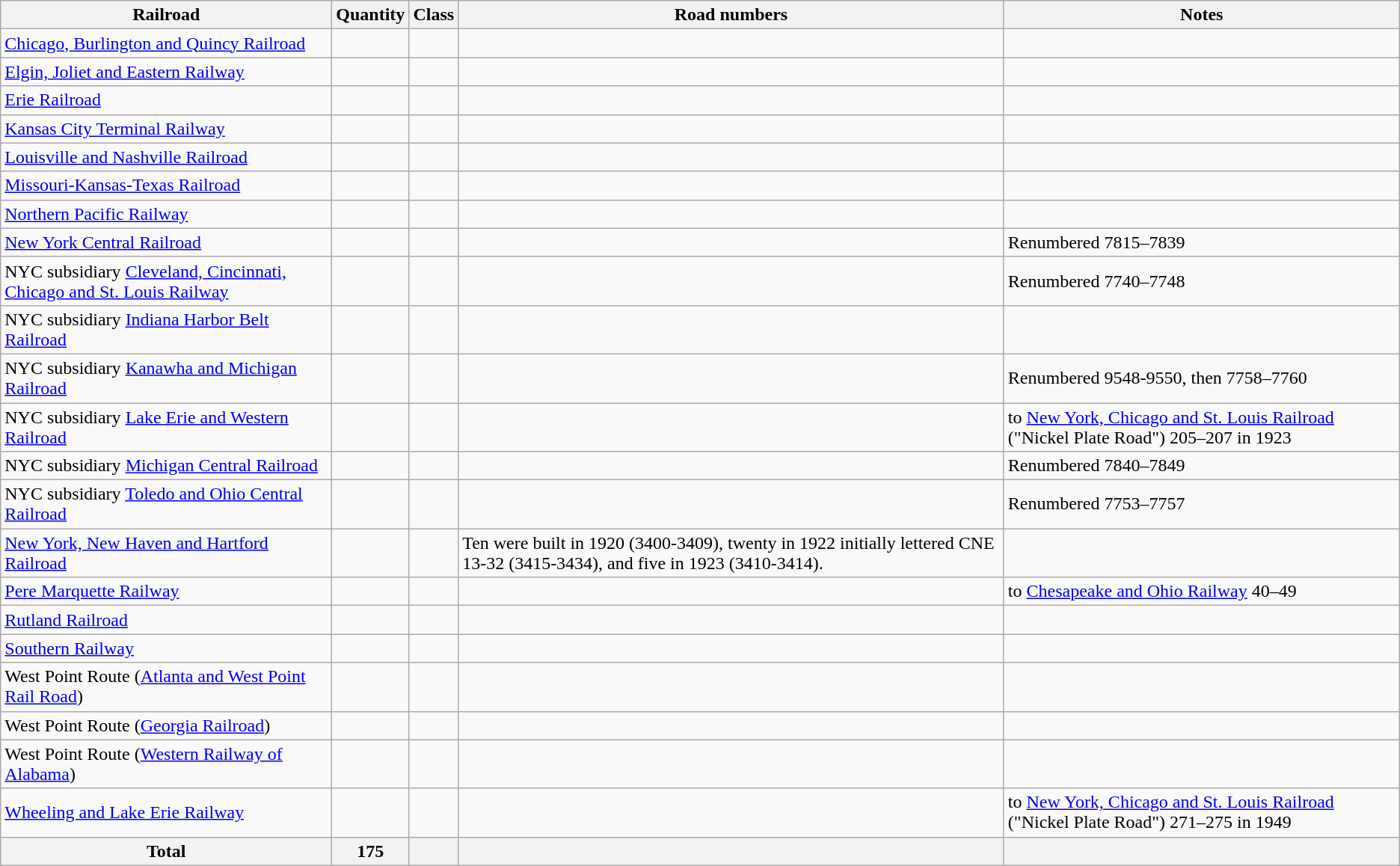<table class="wikitable">
<tr>
<th>Railroad</th>
<th>Quantity</th>
<th>Class</th>
<th>Road numbers</th>
<th>Notes</th>
</tr>
<tr>
<td><a href='#'>Chicago, Burlington and Quincy Railroad</a></td>
<td></td>
<td></td>
<td></td>
<td></td>
</tr>
<tr>
<td><a href='#'>Elgin, Joliet and Eastern Railway</a></td>
<td></td>
<td></td>
<td></td>
<td></td>
</tr>
<tr>
<td><a href='#'>Erie Railroad</a></td>
<td></td>
<td></td>
<td></td>
<td></td>
</tr>
<tr>
<td><a href='#'>Kansas City Terminal Railway</a></td>
<td></td>
<td></td>
<td></td>
<td></td>
</tr>
<tr>
<td><a href='#'>Louisville and Nashville Railroad</a></td>
<td></td>
<td></td>
<td></td>
<td></td>
</tr>
<tr>
<td><a href='#'>Missouri-Kansas-Texas Railroad</a></td>
<td></td>
<td></td>
<td></td>
<td></td>
</tr>
<tr>
<td><a href='#'>Northern Pacific Railway</a></td>
<td></td>
<td></td>
<td></td>
<td></td>
</tr>
<tr>
<td><a href='#'>New York Central Railroad</a></td>
<td></td>
<td></td>
<td></td>
<td>Renumbered 7815–7839</td>
</tr>
<tr>
<td>NYC subsidiary <a href='#'>Cleveland, Cincinnati, Chicago and St. Louis Railway</a></td>
<td></td>
<td></td>
<td></td>
<td>Renumbered 7740–7748</td>
</tr>
<tr>
<td>NYC subsidiary <a href='#'>Indiana Harbor Belt Railroad</a></td>
<td></td>
<td></td>
<td></td>
<td></td>
</tr>
<tr>
<td>NYC subsidiary <a href='#'>Kanawha and Michigan Railroad</a></td>
<td></td>
<td></td>
<td></td>
<td>Renumbered 9548-9550, then 7758–7760</td>
</tr>
<tr>
<td>NYC subsidiary <a href='#'>Lake Erie and Western Railroad</a></td>
<td></td>
<td></td>
<td></td>
<td>to <a href='#'>New York, Chicago and St. Louis Railroad</a> ("Nickel Plate Road") 205–207 in 1923</td>
</tr>
<tr>
<td>NYC subsidiary <a href='#'>Michigan Central Railroad</a></td>
<td></td>
<td></td>
<td></td>
<td>Renumbered 7840–7849</td>
</tr>
<tr>
<td>NYC subsidiary <a href='#'>Toledo and Ohio Central Railroad</a></td>
<td></td>
<td></td>
<td></td>
<td>Renumbered 7753–7757</td>
</tr>
<tr>
<td><a href='#'>New York, New Haven and Hartford Railroad</a></td>
<td></td>
<td></td>
<td>Ten were built in 1920 (3400-3409), twenty in 1922 initially lettered CNE 13-32 (3415-3434), and five in 1923 (3410-3414).</td>
<td></td>
</tr>
<tr>
<td><a href='#'>Pere Marquette Railway</a></td>
<td></td>
<td></td>
<td></td>
<td>to <a href='#'>Chesapeake and Ohio Railway</a> 40–49</td>
</tr>
<tr>
<td><a href='#'>Rutland Railroad</a></td>
<td></td>
<td></td>
<td></td>
<td></td>
</tr>
<tr>
<td><a href='#'>Southern Railway</a></td>
<td></td>
<td></td>
<td></td>
<td></td>
</tr>
<tr>
<td>West Point Route (<a href='#'>Atlanta and West Point Rail Road</a>)</td>
<td></td>
<td></td>
<td></td>
<td></td>
</tr>
<tr>
<td>West Point Route (<a href='#'>Georgia Railroad</a>)</td>
<td></td>
<td></td>
<td></td>
<td></td>
</tr>
<tr>
<td>West Point Route (<a href='#'>Western Railway of Alabama</a>)</td>
<td></td>
<td></td>
<td></td>
<td></td>
</tr>
<tr>
<td><a href='#'>Wheeling and Lake Erie Railway</a></td>
<td></td>
<td></td>
<td></td>
<td>to <a href='#'>New York, Chicago and St. Louis Railroad</a> ("Nickel Plate Road") 271–275 in 1949</td>
</tr>
<tr>
<th>Total</th>
<th>175</th>
<th></th>
<th></th>
<th></th>
</tr>
</table>
